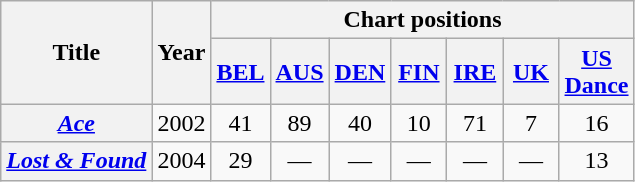<table class="wikitable plainrowheaders">
<tr>
<th scope="col" rowspan="2">Title</th>
<th scope="col" rowspan="2">Year</th>
<th scope="col" colspan="7">Chart positions</th>
</tr>
<tr>
<th width="30"><a href='#'>BEL</a><br></th>
<th width="30"><a href='#'>AUS</a><br></th>
<th width="30"><a href='#'>DEN</a><br></th>
<th width="30"><a href='#'>FIN</a><br></th>
<th width="30"><a href='#'>IRE</a><br></th>
<th width="30"><a href='#'>UK</a><br></th>
<th width="30"><a href='#'>US<br>Dance</a><br></th>
</tr>
<tr>
<th scope="row"><em><a href='#'>Ace</a></em></th>
<td>2002</td>
<td align="center">41</td>
<td align="center">89</td>
<td align="center">40</td>
<td align="center">10</td>
<td align="center">71</td>
<td align="center">7</td>
<td align="center">16</td>
</tr>
<tr>
<th scope="row"><em><a href='#'>Lost & Found</a></em></th>
<td>2004</td>
<td align="center">29</td>
<td align="center">—</td>
<td align="center">—</td>
<td align="center">—</td>
<td align="center">—</td>
<td align="center">—</td>
<td align="center">13</td>
</tr>
</table>
